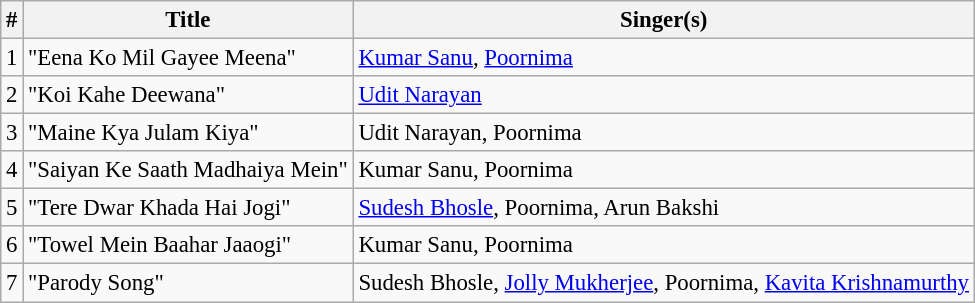<table class="wikitable" style="font-size:95%;">
<tr>
<th>#</th>
<th>Title</th>
<th>Singer(s)</th>
</tr>
<tr>
<td>1</td>
<td>"Eena Ko Mil Gayee Meena"</td>
<td><a href='#'>Kumar Sanu</a>, <a href='#'>Poornima</a></td>
</tr>
<tr>
<td>2</td>
<td>"Koi Kahe Deewana"</td>
<td><a href='#'>Udit Narayan</a></td>
</tr>
<tr>
<td>3</td>
<td>"Maine Kya Julam Kiya"</td>
<td>Udit Narayan, Poornima</td>
</tr>
<tr>
<td>4</td>
<td>"Saiyan Ke Saath Madhaiya Mein"</td>
<td>Kumar Sanu, Poornima</td>
</tr>
<tr>
<td>5</td>
<td>"Tere Dwar Khada Hai Jogi"</td>
<td><a href='#'>Sudesh Bhosle</a>, Poornima, Arun Bakshi</td>
</tr>
<tr>
<td>6</td>
<td>"Towel Mein Baahar Jaaogi"</td>
<td>Kumar Sanu, Poornima</td>
</tr>
<tr>
<td>7</td>
<td>"Parody Song"</td>
<td>Sudesh Bhosle, <a href='#'>Jolly Mukherjee</a>, Poornima, <a href='#'>Kavita Krishnamurthy</a></td>
</tr>
</table>
